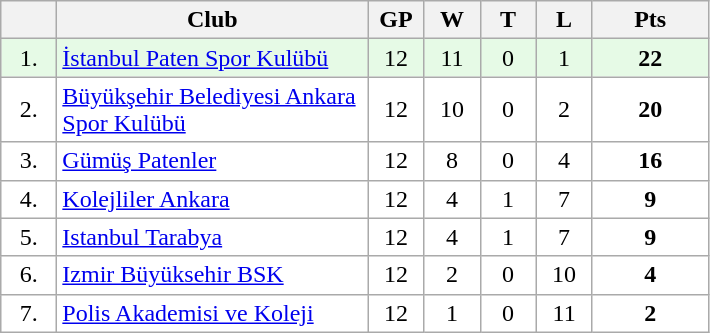<table class="wikitable">
<tr>
<th width="30"></th>
<th width="200">Club</th>
<th width="30">GP</th>
<th width="30">W</th>
<th width="30">T</th>
<th width="30">L</th>
<th width="70">Pts</th>
</tr>
<tr bgcolor="#e6fae6" align="center">
<td>1.</td>
<td align="left"><a href='#'>İstanbul Paten Spor Kulübü</a></td>
<td>12</td>
<td>11</td>
<td>0</td>
<td>1</td>
<td><strong>22</strong></td>
</tr>
<tr bgcolor="#FFFFFF" align="center">
<td>2.</td>
<td align="left"><a href='#'>Büyükşehir Belediyesi Ankara Spor Kulübü</a></td>
<td>12</td>
<td>10</td>
<td>0</td>
<td>2</td>
<td><strong>20</strong></td>
</tr>
<tr bgcolor="#FFFFFF" align="center">
<td>3.</td>
<td align="left"><a href='#'>Gümüş Patenler</a></td>
<td>12</td>
<td>8</td>
<td>0</td>
<td>4</td>
<td><strong>16</strong></td>
</tr>
<tr bgcolor="#FFFFFF" align="center">
<td>4.</td>
<td align="left"><a href='#'>Kolejliler Ankara</a></td>
<td>12</td>
<td>4</td>
<td>1</td>
<td>7</td>
<td><strong>9</strong></td>
</tr>
<tr bgcolor="#FFFFFF" align="center">
<td>5.</td>
<td align="left"><a href='#'>Istanbul Tarabya</a></td>
<td>12</td>
<td>4</td>
<td>1</td>
<td>7</td>
<td><strong>9</strong></td>
</tr>
<tr bgcolor="#FFFFFF" align="center">
<td>6.</td>
<td align="left"><a href='#'>Izmir Büyüksehir BSK</a></td>
<td>12</td>
<td>2</td>
<td>0</td>
<td>10</td>
<td><strong>4</strong></td>
</tr>
<tr bgcolor="#FFFFFF" align="center">
<td>7.</td>
<td align="left"><a href='#'>Polis Akademisi ve Koleji</a></td>
<td>12</td>
<td>1</td>
<td>0</td>
<td>11</td>
<td><strong>2</strong></td>
</tr>
</table>
